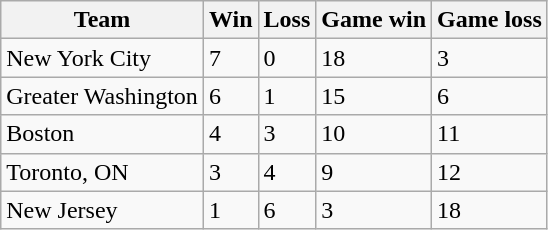<table class="wikitable">
<tr>
<th>Team</th>
<th>Win</th>
<th>Loss</th>
<th>Game win</th>
<th>Game loss</th>
</tr>
<tr>
<td>New York City</td>
<td>7</td>
<td>0</td>
<td>18</td>
<td>3</td>
</tr>
<tr>
<td>Greater Washington</td>
<td>6</td>
<td>1</td>
<td>15</td>
<td>6</td>
</tr>
<tr>
<td>Boston</td>
<td>4</td>
<td>3</td>
<td>10</td>
<td>11</td>
</tr>
<tr>
<td>Toronto, ON</td>
<td>3</td>
<td>4</td>
<td>9</td>
<td>12</td>
</tr>
<tr>
<td>New Jersey</td>
<td>1</td>
<td>6</td>
<td>3</td>
<td>18</td>
</tr>
</table>
